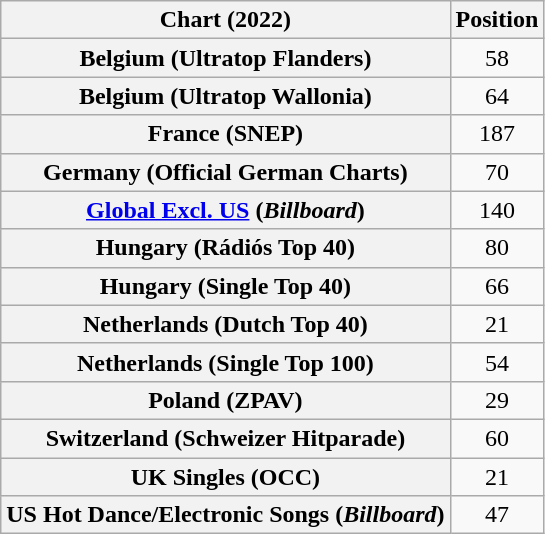<table class="wikitable sortable plainrowheaders" style="text-align:center">
<tr>
<th scope="col">Chart (2022)</th>
<th scope="col">Position</th>
</tr>
<tr>
<th scope="row">Belgium (Ultratop Flanders)</th>
<td>58</td>
</tr>
<tr>
<th scope="row">Belgium (Ultratop Wallonia)</th>
<td>64</td>
</tr>
<tr>
<th scope="row">France (SNEP)</th>
<td>187</td>
</tr>
<tr>
<th scope="row">Germany (Official German Charts)</th>
<td>70</td>
</tr>
<tr>
<th scope="row"><a href='#'>Global Excl. US</a> (<em>Billboard</em>)</th>
<td>140</td>
</tr>
<tr>
<th scope="row">Hungary (Rádiós Top 40)</th>
<td>80</td>
</tr>
<tr>
<th scope="row">Hungary (Single Top 40)</th>
<td>66</td>
</tr>
<tr>
<th scope="row">Netherlands (Dutch Top 40)</th>
<td>21</td>
</tr>
<tr>
<th scope="row">Netherlands (Single Top 100)</th>
<td>54</td>
</tr>
<tr>
<th scope="row">Poland (ZPAV)</th>
<td>29</td>
</tr>
<tr>
<th scope="row">Switzerland (Schweizer Hitparade)</th>
<td>60</td>
</tr>
<tr>
<th scope="row">UK Singles (OCC)</th>
<td>21</td>
</tr>
<tr>
<th scope="row">US Hot Dance/Electronic Songs (<em>Billboard</em>)</th>
<td>47</td>
</tr>
</table>
